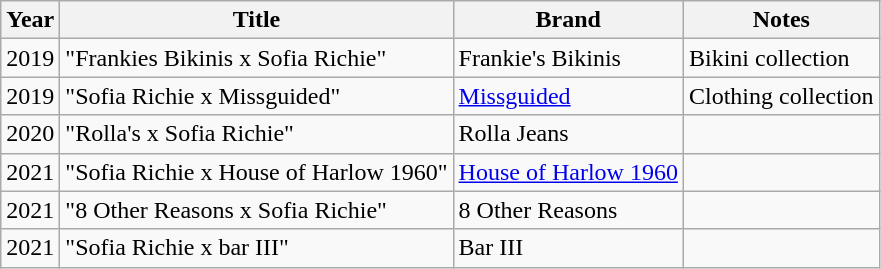<table class="wikitable">
<tr>
<th>Year</th>
<th>Title</th>
<th>Brand</th>
<th>Notes</th>
</tr>
<tr>
<td>2019</td>
<td>"Frankies Bikinis x Sofia Richie"</td>
<td>Frankie's Bikinis</td>
<td>Bikini collection</td>
</tr>
<tr>
<td>2019</td>
<td>"Sofia Richie x Missguided"</td>
<td><a href='#'>Missguided</a></td>
<td>Clothing collection</td>
</tr>
<tr>
<td>2020</td>
<td>"Rolla's x Sofia Richie"</td>
<td>Rolla Jeans</td>
<td></td>
</tr>
<tr>
<td>2021</td>
<td>"Sofia Richie x House of Harlow 1960"</td>
<td><a href='#'>House of Harlow 1960</a></td>
<td></td>
</tr>
<tr>
<td>2021</td>
<td>"8 Other Reasons x Sofia Richie"</td>
<td>8 Other Reasons</td>
<td></td>
</tr>
<tr>
<td>2021</td>
<td>"Sofia Richie x bar III"</td>
<td>Bar III</td>
<td></td>
</tr>
</table>
